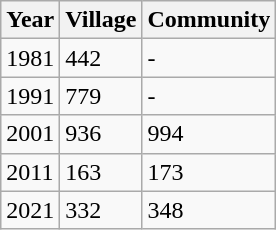<table class="wikitable">
<tr>
<th>Year</th>
<th>Village</th>
<th>Community</th>
</tr>
<tr>
<td>1981</td>
<td>442</td>
<td>-</td>
</tr>
<tr>
<td>1991</td>
<td>779</td>
<td>-</td>
</tr>
<tr>
<td>2001</td>
<td>936</td>
<td>994</td>
</tr>
<tr>
<td>2011</td>
<td>163</td>
<td>173</td>
</tr>
<tr>
<td>2021</td>
<td>332</td>
<td>348</td>
</tr>
</table>
